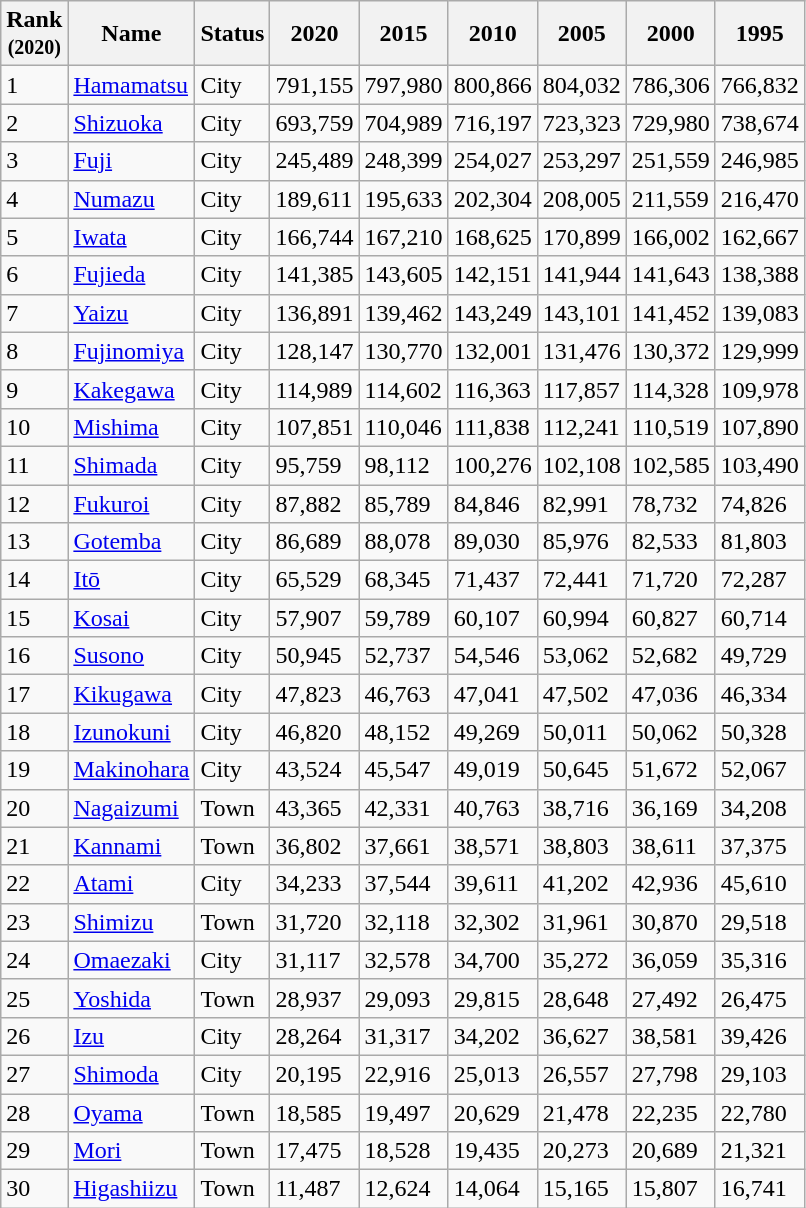<table class="wikitable sortable">
<tr>
<th>Rank<br><small>(2020)</small></th>
<th>Name</th>
<th>Status</th>
<th>2020</th>
<th>2015</th>
<th>2010</th>
<th>2005</th>
<th>2000</th>
<th>1995</th>
</tr>
<tr>
<td>1</td>
<td><a href='#'>Hamamatsu</a></td>
<td>City</td>
<td>791,155</td>
<td>797,980</td>
<td>800,866</td>
<td>804,032</td>
<td>786,306</td>
<td>766,832</td>
</tr>
<tr>
<td>2</td>
<td><a href='#'>Shizuoka</a></td>
<td>City</td>
<td>693,759</td>
<td>704,989</td>
<td>716,197</td>
<td>723,323</td>
<td>729,980</td>
<td>738,674</td>
</tr>
<tr>
<td>3</td>
<td><a href='#'>Fuji</a></td>
<td>City</td>
<td>245,489</td>
<td>248,399</td>
<td>254,027</td>
<td>253,297</td>
<td>251,559</td>
<td>246,985</td>
</tr>
<tr>
<td>4</td>
<td><a href='#'>Numazu</a></td>
<td>City</td>
<td>189,611</td>
<td>195,633</td>
<td>202,304</td>
<td>208,005</td>
<td>211,559</td>
<td>216,470</td>
</tr>
<tr>
<td>5</td>
<td><a href='#'>Iwata</a></td>
<td>City</td>
<td>166,744</td>
<td>167,210</td>
<td>168,625</td>
<td>170,899</td>
<td>166,002</td>
<td>162,667</td>
</tr>
<tr>
<td>6</td>
<td><a href='#'>Fujieda</a></td>
<td>City</td>
<td>141,385</td>
<td>143,605</td>
<td>142,151</td>
<td>141,944</td>
<td>141,643</td>
<td>138,388</td>
</tr>
<tr>
<td>7</td>
<td><a href='#'>Yaizu</a></td>
<td>City</td>
<td>136,891</td>
<td>139,462</td>
<td>143,249</td>
<td>143,101</td>
<td>141,452</td>
<td>139,083</td>
</tr>
<tr>
<td>8</td>
<td><a href='#'>Fujinomiya</a></td>
<td>City</td>
<td>128,147</td>
<td>130,770</td>
<td>132,001</td>
<td>131,476</td>
<td>130,372</td>
<td>129,999</td>
</tr>
<tr>
<td>9</td>
<td><a href='#'>Kakegawa</a></td>
<td>City</td>
<td>114,989</td>
<td>114,602</td>
<td>116,363</td>
<td>117,857</td>
<td>114,328</td>
<td>109,978</td>
</tr>
<tr>
<td>10</td>
<td><a href='#'>Mishima</a></td>
<td>City</td>
<td>107,851</td>
<td>110,046</td>
<td>111,838</td>
<td>112,241</td>
<td>110,519</td>
<td>107,890</td>
</tr>
<tr>
<td>11</td>
<td><a href='#'>Shimada</a></td>
<td>City</td>
<td>95,759</td>
<td>98,112</td>
<td>100,276</td>
<td>102,108</td>
<td>102,585</td>
<td>103,490</td>
</tr>
<tr>
<td>12</td>
<td><a href='#'>Fukuroi</a></td>
<td>City</td>
<td>87,882</td>
<td>85,789</td>
<td>84,846</td>
<td>82,991</td>
<td>78,732</td>
<td>74,826</td>
</tr>
<tr>
<td>13</td>
<td><a href='#'>Gotemba</a></td>
<td>City</td>
<td>86,689</td>
<td>88,078</td>
<td>89,030</td>
<td>85,976</td>
<td>82,533</td>
<td>81,803</td>
</tr>
<tr>
<td>14</td>
<td><a href='#'>Itō</a></td>
<td>City</td>
<td>65,529</td>
<td>68,345</td>
<td>71,437</td>
<td>72,441</td>
<td>71,720</td>
<td>72,287</td>
</tr>
<tr>
<td>15</td>
<td><a href='#'>Kosai</a></td>
<td>City</td>
<td>57,907</td>
<td>59,789</td>
<td>60,107</td>
<td>60,994</td>
<td>60,827</td>
<td>60,714</td>
</tr>
<tr>
<td>16</td>
<td><a href='#'>Susono</a></td>
<td>City</td>
<td>50,945</td>
<td>52,737</td>
<td>54,546</td>
<td>53,062</td>
<td>52,682</td>
<td>49,729</td>
</tr>
<tr>
<td>17</td>
<td><a href='#'>Kikugawa</a></td>
<td>City</td>
<td>47,823</td>
<td>46,763</td>
<td>47,041</td>
<td>47,502</td>
<td>47,036</td>
<td>46,334</td>
</tr>
<tr>
<td>18</td>
<td><a href='#'>Izunokuni</a></td>
<td>City</td>
<td>46,820</td>
<td>48,152</td>
<td>49,269</td>
<td>50,011</td>
<td>50,062</td>
<td>50,328</td>
</tr>
<tr>
<td>19</td>
<td><a href='#'>Makinohara</a></td>
<td>City</td>
<td>43,524</td>
<td>45,547</td>
<td>49,019</td>
<td>50,645</td>
<td>51,672</td>
<td>52,067</td>
</tr>
<tr>
<td>20</td>
<td><a href='#'>Nagaizumi</a></td>
<td>Town</td>
<td>43,365</td>
<td>42,331</td>
<td>40,763</td>
<td>38,716</td>
<td>36,169</td>
<td>34,208</td>
</tr>
<tr>
<td>21</td>
<td><a href='#'>Kannami</a></td>
<td>Town</td>
<td>36,802</td>
<td>37,661</td>
<td>38,571</td>
<td>38,803</td>
<td>38,611</td>
<td>37,375</td>
</tr>
<tr>
<td>22</td>
<td><a href='#'>Atami</a></td>
<td>City</td>
<td>34,233</td>
<td>37,544</td>
<td>39,611</td>
<td>41,202</td>
<td>42,936</td>
<td>45,610</td>
</tr>
<tr>
<td>23</td>
<td><a href='#'>Shimizu</a></td>
<td>Town</td>
<td>31,720</td>
<td>32,118</td>
<td>32,302</td>
<td>31,961</td>
<td>30,870</td>
<td>29,518</td>
</tr>
<tr>
<td>24</td>
<td><a href='#'>Omaezaki</a></td>
<td>City</td>
<td>31,117</td>
<td>32,578</td>
<td>34,700</td>
<td>35,272</td>
<td>36,059</td>
<td>35,316</td>
</tr>
<tr>
<td>25</td>
<td><a href='#'>Yoshida</a></td>
<td>Town</td>
<td>28,937</td>
<td>29,093</td>
<td>29,815</td>
<td>28,648</td>
<td>27,492</td>
<td>26,475</td>
</tr>
<tr>
<td>26</td>
<td><a href='#'>Izu</a></td>
<td>City</td>
<td>28,264</td>
<td>31,317</td>
<td>34,202</td>
<td>36,627</td>
<td>38,581</td>
<td>39,426</td>
</tr>
<tr>
<td>27</td>
<td><a href='#'>Shimoda</a></td>
<td>City</td>
<td>20,195</td>
<td>22,916</td>
<td>25,013</td>
<td>26,557</td>
<td>27,798</td>
<td>29,103</td>
</tr>
<tr>
<td>28</td>
<td><a href='#'>Oyama</a></td>
<td>Town</td>
<td>18,585</td>
<td>19,497</td>
<td>20,629</td>
<td>21,478</td>
<td>22,235</td>
<td>22,780</td>
</tr>
<tr>
<td>29</td>
<td><a href='#'>Mori</a></td>
<td>Town</td>
<td>17,475</td>
<td>18,528</td>
<td>19,435</td>
<td>20,273</td>
<td>20,689</td>
<td>21,321</td>
</tr>
<tr>
<td>30</td>
<td><a href='#'>Higashiizu</a></td>
<td>Town</td>
<td>11,487</td>
<td>12,624</td>
<td>14,064</td>
<td>15,165</td>
<td>15,807</td>
<td>16,741</td>
</tr>
</table>
